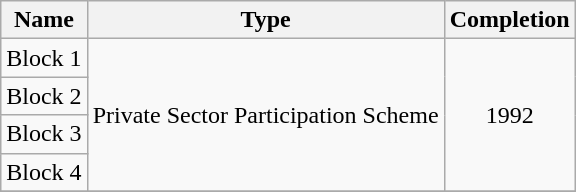<table class="wikitable" style="text-align: center">
<tr>
<th>Name</th>
<th>Type</th>
<th>Completion</th>
</tr>
<tr>
<td>Block 1</td>
<td rowspan="4">Private Sector Participation Scheme</td>
<td rowspan="4">1992</td>
</tr>
<tr>
<td>Block 2</td>
</tr>
<tr>
<td>Block 3</td>
</tr>
<tr>
<td>Block 4</td>
</tr>
<tr>
</tr>
</table>
